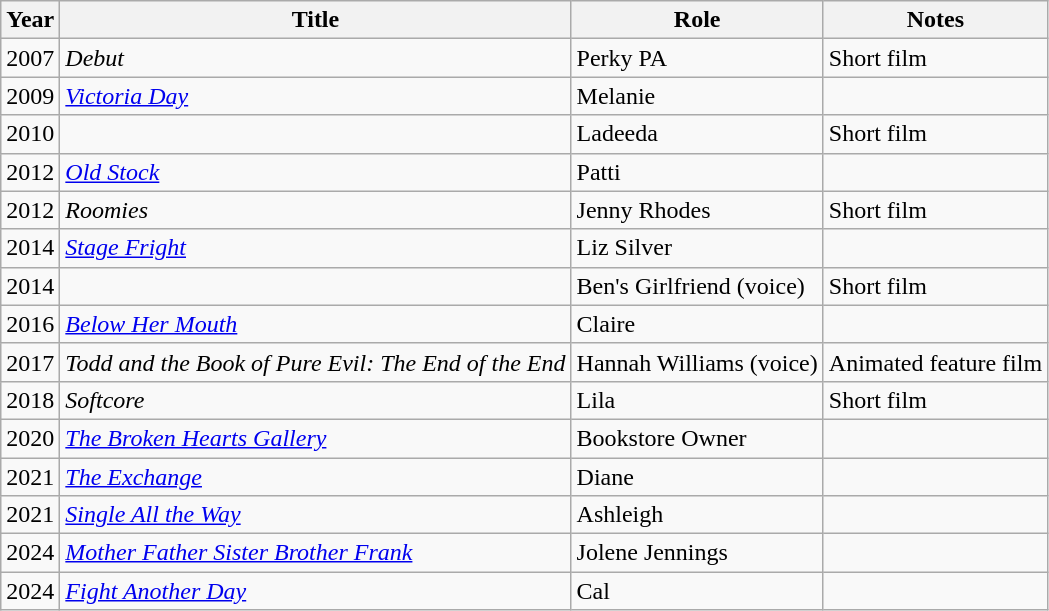<table class="wikitable sortable">
<tr>
<th>Year</th>
<th>Title</th>
<th>Role</th>
<th class="unsortable">Notes</th>
</tr>
<tr>
<td>2007</td>
<td><em>Debut</em></td>
<td>Perky PA</td>
<td>Short film</td>
</tr>
<tr>
<td>2009</td>
<td><em><a href='#'>Victoria Day</a></em></td>
<td>Melanie</td>
<td></td>
</tr>
<tr>
<td>2010</td>
<td><em></em></td>
<td>Ladeeda</td>
<td>Short film</td>
</tr>
<tr>
<td>2012</td>
<td><em><a href='#'>Old Stock</a></em></td>
<td>Patti</td>
<td></td>
</tr>
<tr>
<td>2012</td>
<td><em>Roomies</em></td>
<td>Jenny Rhodes</td>
<td>Short film</td>
</tr>
<tr>
<td>2014</td>
<td><em><a href='#'>Stage Fright</a></em></td>
<td>Liz Silver</td>
<td></td>
</tr>
<tr>
<td>2014</td>
<td><em></em></td>
<td>Ben's Girlfriend (voice)</td>
<td>Short film</td>
</tr>
<tr>
<td>2016</td>
<td><em><a href='#'>Below Her Mouth</a></em></td>
<td>Claire</td>
<td></td>
</tr>
<tr>
<td>2017</td>
<td><em>Todd and the Book of Pure Evil: The End of the End</em></td>
<td>Hannah Williams (voice)</td>
<td>Animated feature film</td>
</tr>
<tr>
<td>2018</td>
<td><em>Softcore</em></td>
<td>Lila</td>
<td>Short film</td>
</tr>
<tr>
<td>2020</td>
<td data-sort-value="Broken Hearts Gallery, The"><em><a href='#'>The Broken Hearts Gallery</a></em></td>
<td>Bookstore Owner</td>
<td></td>
</tr>
<tr>
<td>2021</td>
<td data-sort-value="Exchange, The"><em><a href='#'>The Exchange</a></em></td>
<td>Diane</td>
<td></td>
</tr>
<tr>
<td>2021</td>
<td><em><a href='#'>Single All the Way</a></em></td>
<td>Ashleigh</td>
<td></td>
</tr>
<tr>
<td>2024</td>
<td><em><a href='#'>Mother Father Sister Brother Frank</a></em></td>
<td>Jolene Jennings</td>
<td></td>
</tr>
<tr>
<td>2024</td>
<td><em><a href='#'>Fight Another Day</a></em></td>
<td>Cal</td>
<td></td>
</tr>
</table>
